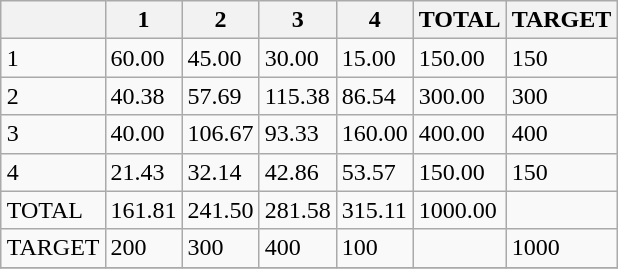<table class="wikitable" style="margin:1em auto;">
<tr>
<th></th>
<th>1</th>
<th>2</th>
<th>3</th>
<th>4</th>
<th>TOTAL</th>
<th>TARGET</th>
</tr>
<tr>
<td>1</td>
<td>60.00</td>
<td>45.00</td>
<td>30.00</td>
<td>15.00</td>
<td>150.00</td>
<td>150</td>
</tr>
<tr>
<td>2</td>
<td>40.38</td>
<td>57.69</td>
<td>115.38</td>
<td>86.54</td>
<td>300.00</td>
<td>300</td>
</tr>
<tr>
<td>3</td>
<td>40.00</td>
<td>106.67</td>
<td>93.33</td>
<td>160.00</td>
<td>400.00</td>
<td>400</td>
</tr>
<tr>
<td>4</td>
<td>21.43</td>
<td>32.14</td>
<td>42.86</td>
<td>53.57</td>
<td>150.00</td>
<td>150</td>
</tr>
<tr>
<td>TOTAL</td>
<td>161.81</td>
<td>241.50</td>
<td>281.58</td>
<td>315.11</td>
<td>1000.00</td>
<td></td>
</tr>
<tr>
<td>TARGET</td>
<td>200</td>
<td>300</td>
<td>400</td>
<td>100</td>
<td></td>
<td>1000</td>
</tr>
<tr>
</tr>
</table>
